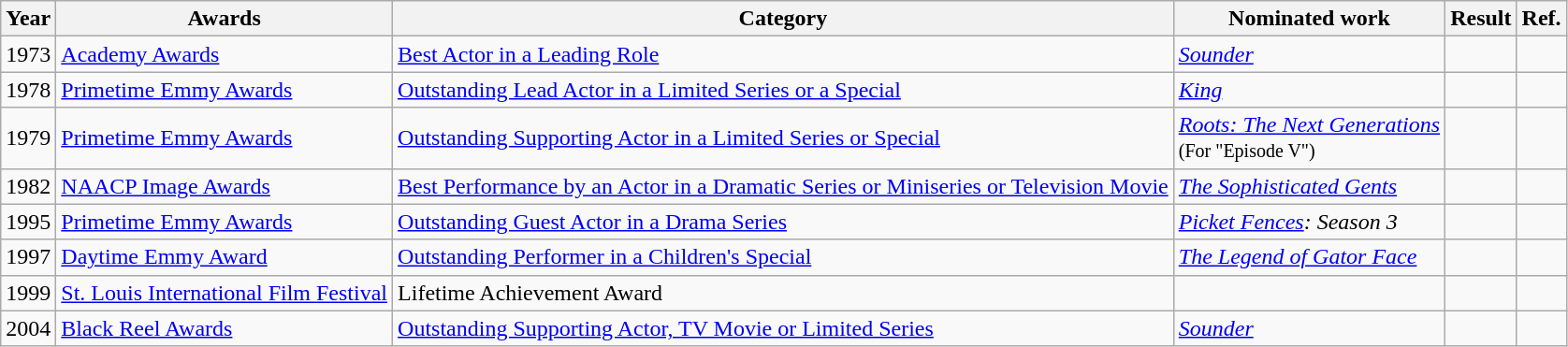<table class="wikitable">
<tr>
<th scope="col">Year</th>
<th scope="col">Awards</th>
<th>Category</th>
<th scope="col">Nominated work</th>
<th scope="col">Result</th>
<th>Ref.</th>
</tr>
<tr>
<td>1973</td>
<td><a href='#'>Academy Awards</a></td>
<td><a href='#'>Best Actor in a Leading Role</a></td>
<td><em><a href='#'>Sounder</a></em></td>
<td></td>
<td></td>
</tr>
<tr>
<td>1978</td>
<td><a href='#'>Primetime Emmy Awards</a></td>
<td><a href='#'>Outstanding Lead Actor in a Limited Series or a Special</a></td>
<td><em><a href='#'>King</a></em></td>
<td></td>
<td></td>
</tr>
<tr>
<td>1979</td>
<td><a href='#'>Primetime Emmy Awards</a></td>
<td><a href='#'>Outstanding Supporting Actor in a Limited Series or Special</a></td>
<td><em><a href='#'>Roots: The Next Generations</a></em><br><small>(For "Episode V")</small></td>
<td></td>
<td></td>
</tr>
<tr>
<td>1982</td>
<td><a href='#'>NAACP Image Awards</a></td>
<td><a href='#'>Best Performance by an Actor in a Dramatic Series or Miniseries or Television Movie</a></td>
<td><em><a href='#'>The Sophisticated Gents</a></em></td>
<td></td>
<td></td>
</tr>
<tr>
<td>1995</td>
<td><a href='#'>Primetime Emmy Awards</a></td>
<td><a href='#'>Outstanding Guest Actor in a Drama Series</a></td>
<td><em><a href='#'>Picket Fences</a>: Season 3</em></td>
<td></td>
<td></td>
</tr>
<tr>
<td>1997</td>
<td><a href='#'>Daytime Emmy Award</a></td>
<td><a href='#'>Outstanding Performer in a Children's Special</a></td>
<td><em><a href='#'>The Legend of Gator Face</a></em></td>
<td></td>
<td></td>
</tr>
<tr>
<td>1999</td>
<td><a href='#'>St. Louis International Film Festival</a></td>
<td>Lifetime Achievement Award</td>
<td></td>
<td></td>
<td></td>
</tr>
<tr>
<td>2004</td>
<td><a href='#'>Black Reel Awards</a></td>
<td><a href='#'>Outstanding Supporting Actor, TV Movie or Limited Series</a></td>
<td><em><a href='#'>Sounder</a></em></td>
<td></td>
<td></td>
</tr>
</table>
